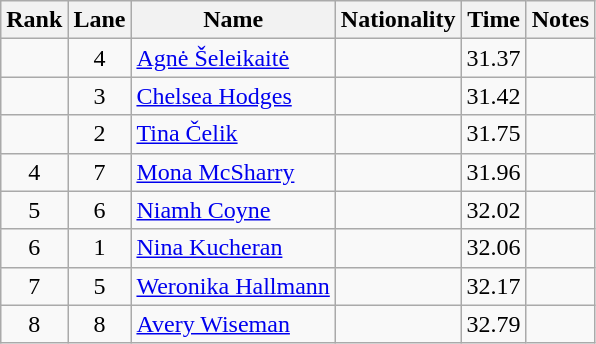<table class="wikitable sortable" style="text-align:center">
<tr>
<th>Rank</th>
<th>Lane</th>
<th>Name</th>
<th>Nationality</th>
<th>Time</th>
<th>Notes</th>
</tr>
<tr>
<td></td>
<td>4</td>
<td align=left><a href='#'>Agnė Šeleikaitė</a></td>
<td align=left></td>
<td>31.37</td>
<td></td>
</tr>
<tr>
<td></td>
<td>3</td>
<td align=left><a href='#'>Chelsea Hodges</a></td>
<td align=left></td>
<td>31.42</td>
<td></td>
</tr>
<tr>
<td></td>
<td>2</td>
<td align=left><a href='#'>Tina Čelik</a></td>
<td align=left></td>
<td>31.75</td>
<td></td>
</tr>
<tr>
<td>4</td>
<td>7</td>
<td align=left><a href='#'>Mona McSharry</a></td>
<td align=left></td>
<td>31.96</td>
<td></td>
</tr>
<tr>
<td>5</td>
<td>6</td>
<td align=left><a href='#'>Niamh Coyne</a></td>
<td align=left></td>
<td>32.02</td>
<td></td>
</tr>
<tr>
<td>6</td>
<td>1</td>
<td align=left><a href='#'>Nina Kucheran</a></td>
<td align=left></td>
<td>32.06</td>
<td></td>
</tr>
<tr>
<td>7</td>
<td>5</td>
<td align=left><a href='#'>Weronika Hallmann</a></td>
<td align=left></td>
<td>32.17</td>
<td></td>
</tr>
<tr>
<td>8</td>
<td>8</td>
<td align=left><a href='#'>Avery Wiseman</a></td>
<td align=left></td>
<td>32.79</td>
<td></td>
</tr>
</table>
